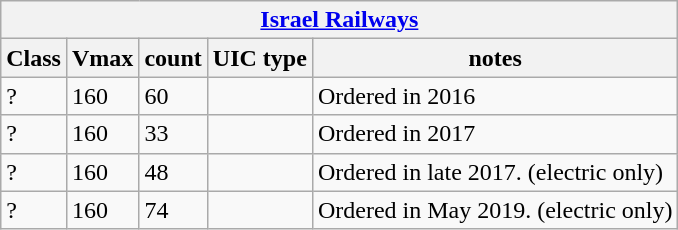<table class="wikitable">
<tr>
<th colspan="5"><strong><a href='#'>Israel Railways</a></strong></th>
</tr>
<tr>
<th>Class</th>
<th>Vmax</th>
<th>count</th>
<th>UIC type</th>
<th>notes</th>
</tr>
<tr>
<td>?</td>
<td>160</td>
<td>60</td>
<td></td>
<td>Ordered in 2016</td>
</tr>
<tr>
<td>?</td>
<td>160</td>
<td>33</td>
<td></td>
<td>Ordered in 2017</td>
</tr>
<tr>
<td>?</td>
<td>160</td>
<td>48</td>
<td></td>
<td>Ordered in late 2017. (electric only)</td>
</tr>
<tr>
<td>?</td>
<td>160</td>
<td>74</td>
<td></td>
<td>Ordered in May 2019. (electric only)</td>
</tr>
</table>
